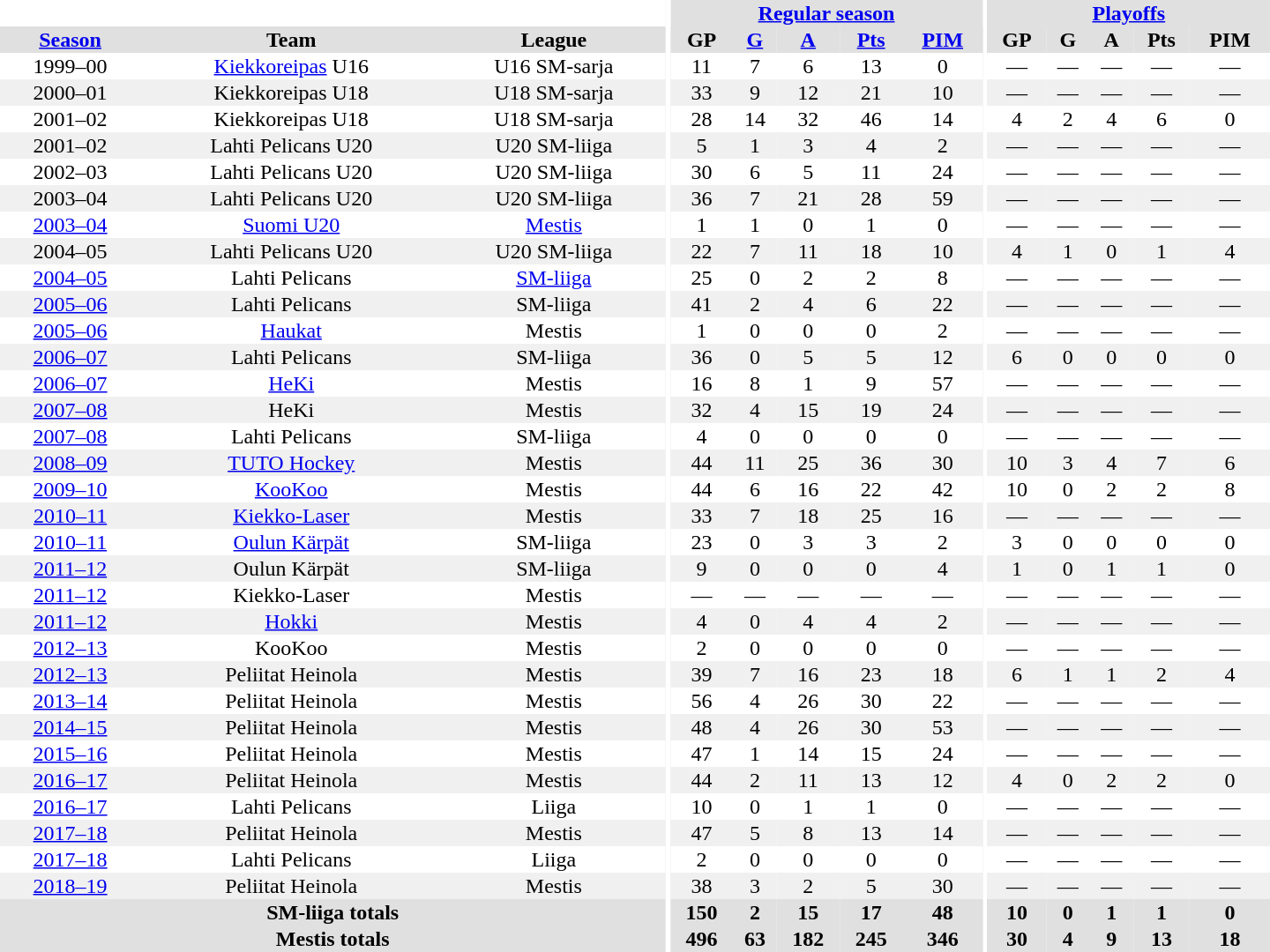<table border="0" cellpadding="1" cellspacing="0" style="text-align:center; width:60em">
<tr bgcolor="#e0e0e0">
<th colspan="3" bgcolor="#ffffff"></th>
<th rowspan="99" bgcolor="#ffffff"></th>
<th colspan="5"><a href='#'>Regular season</a></th>
<th rowspan="99" bgcolor="#ffffff"></th>
<th colspan="5"><a href='#'>Playoffs</a></th>
</tr>
<tr bgcolor="#e0e0e0">
<th><a href='#'>Season</a></th>
<th>Team</th>
<th>League</th>
<th>GP</th>
<th><a href='#'>G</a></th>
<th><a href='#'>A</a></th>
<th><a href='#'>Pts</a></th>
<th><a href='#'>PIM</a></th>
<th>GP</th>
<th>G</th>
<th>A</th>
<th>Pts</th>
<th>PIM</th>
</tr>
<tr>
<td>1999–00</td>
<td><a href='#'>Kiekkoreipas</a> U16</td>
<td>U16 SM-sarja</td>
<td>11</td>
<td>7</td>
<td>6</td>
<td>13</td>
<td>0</td>
<td>—</td>
<td>—</td>
<td>—</td>
<td>—</td>
<td>—</td>
</tr>
<tr bgcolor="#f0f0f0">
<td>2000–01</td>
<td>Kiekkoreipas U18</td>
<td>U18 SM-sarja</td>
<td>33</td>
<td>9</td>
<td>12</td>
<td>21</td>
<td>10</td>
<td>—</td>
<td>—</td>
<td>—</td>
<td>—</td>
<td>—</td>
</tr>
<tr>
<td>2001–02</td>
<td>Kiekkoreipas U18</td>
<td>U18 SM-sarja</td>
<td>28</td>
<td>14</td>
<td>32</td>
<td>46</td>
<td>14</td>
<td>4</td>
<td>2</td>
<td>4</td>
<td>6</td>
<td>0</td>
</tr>
<tr bgcolor="#f0f0f0">
<td>2001–02</td>
<td>Lahti Pelicans U20</td>
<td>U20 SM-liiga</td>
<td>5</td>
<td>1</td>
<td>3</td>
<td>4</td>
<td>2</td>
<td>—</td>
<td>—</td>
<td>—</td>
<td>—</td>
<td>—</td>
</tr>
<tr>
<td>2002–03</td>
<td>Lahti Pelicans U20</td>
<td>U20 SM-liiga</td>
<td>30</td>
<td>6</td>
<td>5</td>
<td>11</td>
<td>24</td>
<td>—</td>
<td>—</td>
<td>—</td>
<td>—</td>
<td>—</td>
</tr>
<tr bgcolor="#f0f0f0">
<td>2003–04</td>
<td>Lahti Pelicans U20</td>
<td>U20 SM-liiga</td>
<td>36</td>
<td>7</td>
<td>21</td>
<td>28</td>
<td>59</td>
<td>—</td>
<td>—</td>
<td>—</td>
<td>—</td>
<td>—</td>
</tr>
<tr>
<td><a href='#'>2003–04</a></td>
<td><a href='#'>Suomi U20</a></td>
<td><a href='#'>Mestis</a></td>
<td>1</td>
<td>1</td>
<td>0</td>
<td>1</td>
<td>0</td>
<td>—</td>
<td>—</td>
<td>—</td>
<td>—</td>
<td>—</td>
</tr>
<tr bgcolor="#f0f0f0">
<td>2004–05</td>
<td>Lahti Pelicans U20</td>
<td>U20 SM-liiga</td>
<td>22</td>
<td>7</td>
<td>11</td>
<td>18</td>
<td>10</td>
<td>4</td>
<td>1</td>
<td>0</td>
<td>1</td>
<td>4</td>
</tr>
<tr>
<td><a href='#'>2004–05</a></td>
<td>Lahti Pelicans</td>
<td><a href='#'>SM-liiga</a></td>
<td>25</td>
<td>0</td>
<td>2</td>
<td>2</td>
<td>8</td>
<td>—</td>
<td>—</td>
<td>—</td>
<td>—</td>
<td>—</td>
</tr>
<tr bgcolor="#f0f0f0">
<td><a href='#'>2005–06</a></td>
<td>Lahti Pelicans</td>
<td>SM-liiga</td>
<td>41</td>
<td>2</td>
<td>4</td>
<td>6</td>
<td>22</td>
<td>—</td>
<td>—</td>
<td>—</td>
<td>—</td>
<td>—</td>
</tr>
<tr>
<td><a href='#'>2005–06</a></td>
<td><a href='#'>Haukat</a></td>
<td>Mestis</td>
<td>1</td>
<td>0</td>
<td>0</td>
<td>0</td>
<td>2</td>
<td>—</td>
<td>—</td>
<td>—</td>
<td>—</td>
<td>—</td>
</tr>
<tr bgcolor="#f0f0f0">
<td><a href='#'>2006–07</a></td>
<td>Lahti Pelicans</td>
<td>SM-liiga</td>
<td>36</td>
<td>0</td>
<td>5</td>
<td>5</td>
<td>12</td>
<td>6</td>
<td>0</td>
<td>0</td>
<td>0</td>
<td>0</td>
</tr>
<tr>
<td><a href='#'>2006–07</a></td>
<td><a href='#'>HeKi</a></td>
<td>Mestis</td>
<td>16</td>
<td>8</td>
<td>1</td>
<td>9</td>
<td>57</td>
<td>—</td>
<td>—</td>
<td>—</td>
<td>—</td>
<td>—</td>
</tr>
<tr bgcolor="#f0f0f0">
<td><a href='#'>2007–08</a></td>
<td>HeKi</td>
<td>Mestis</td>
<td>32</td>
<td>4</td>
<td>15</td>
<td>19</td>
<td>24</td>
<td>—</td>
<td>—</td>
<td>—</td>
<td>—</td>
<td>—</td>
</tr>
<tr>
<td><a href='#'>2007–08</a></td>
<td>Lahti Pelicans</td>
<td>SM-liiga</td>
<td>4</td>
<td>0</td>
<td>0</td>
<td>0</td>
<td>0</td>
<td>—</td>
<td>—</td>
<td>—</td>
<td>—</td>
<td>—</td>
</tr>
<tr bgcolor="#f0f0f0">
<td><a href='#'>2008–09</a></td>
<td><a href='#'>TUTO Hockey</a></td>
<td>Mestis</td>
<td>44</td>
<td>11</td>
<td>25</td>
<td>36</td>
<td>30</td>
<td>10</td>
<td>3</td>
<td>4</td>
<td>7</td>
<td>6</td>
</tr>
<tr>
<td><a href='#'>2009–10</a></td>
<td><a href='#'>KooKoo</a></td>
<td>Mestis</td>
<td>44</td>
<td>6</td>
<td>16</td>
<td>22</td>
<td>42</td>
<td>10</td>
<td>0</td>
<td>2</td>
<td>2</td>
<td>8</td>
</tr>
<tr bgcolor="#f0f0f0">
<td><a href='#'>2010–11</a></td>
<td><a href='#'>Kiekko-Laser</a></td>
<td>Mestis</td>
<td>33</td>
<td>7</td>
<td>18</td>
<td>25</td>
<td>16</td>
<td>—</td>
<td>—</td>
<td>—</td>
<td>—</td>
<td>—</td>
</tr>
<tr>
<td><a href='#'>2010–11</a></td>
<td><a href='#'>Oulun Kärpät</a></td>
<td>SM-liiga</td>
<td>23</td>
<td>0</td>
<td>3</td>
<td>3</td>
<td>2</td>
<td>3</td>
<td>0</td>
<td>0</td>
<td>0</td>
<td>0</td>
</tr>
<tr bgcolor="#f0f0f0">
<td><a href='#'>2011–12</a></td>
<td>Oulun Kärpät</td>
<td>SM-liiga</td>
<td>9</td>
<td>0</td>
<td>0</td>
<td>0</td>
<td>4</td>
<td>1</td>
<td>0</td>
<td>1</td>
<td>1</td>
<td>0</td>
</tr>
<tr>
<td><a href='#'>2011–12</a></td>
<td>Kiekko-Laser</td>
<td>Mestis</td>
<td>—</td>
<td>—</td>
<td>—</td>
<td>—</td>
<td>—</td>
<td>—</td>
<td>—</td>
<td>—</td>
<td>—</td>
<td>—</td>
</tr>
<tr bgcolor="#f0f0f0">
<td><a href='#'>2011–12</a></td>
<td><a href='#'>Hokki</a></td>
<td>Mestis</td>
<td>4</td>
<td>0</td>
<td>4</td>
<td>4</td>
<td>2</td>
<td>—</td>
<td>—</td>
<td>—</td>
<td>—</td>
<td>—</td>
</tr>
<tr>
<td><a href='#'>2012–13</a></td>
<td>KooKoo</td>
<td>Mestis</td>
<td>2</td>
<td>0</td>
<td>0</td>
<td>0</td>
<td>0</td>
<td>—</td>
<td>—</td>
<td>—</td>
<td>—</td>
<td>—</td>
</tr>
<tr bgcolor="#f0f0f0">
<td><a href='#'>2012–13</a></td>
<td>Peliitat Heinola</td>
<td>Mestis</td>
<td>39</td>
<td>7</td>
<td>16</td>
<td>23</td>
<td>18</td>
<td>6</td>
<td>1</td>
<td>1</td>
<td>2</td>
<td>4</td>
</tr>
<tr>
<td><a href='#'>2013–14</a></td>
<td>Peliitat Heinola</td>
<td>Mestis</td>
<td>56</td>
<td>4</td>
<td>26</td>
<td>30</td>
<td>22</td>
<td>—</td>
<td>—</td>
<td>—</td>
<td>—</td>
<td>—</td>
</tr>
<tr bgcolor="#f0f0f0">
<td><a href='#'>2014–15</a></td>
<td>Peliitat Heinola</td>
<td>Mestis</td>
<td>48</td>
<td>4</td>
<td>26</td>
<td>30</td>
<td>53</td>
<td>—</td>
<td>—</td>
<td>—</td>
<td>—</td>
<td>—</td>
</tr>
<tr>
<td><a href='#'>2015–16</a></td>
<td>Peliitat Heinola</td>
<td>Mestis</td>
<td>47</td>
<td>1</td>
<td>14</td>
<td>15</td>
<td>24</td>
<td>—</td>
<td>—</td>
<td>—</td>
<td>—</td>
<td>—</td>
</tr>
<tr bgcolor="#f0f0f0">
<td><a href='#'>2016–17</a></td>
<td>Peliitat Heinola</td>
<td>Mestis</td>
<td>44</td>
<td>2</td>
<td>11</td>
<td>13</td>
<td>12</td>
<td>4</td>
<td>0</td>
<td>2</td>
<td>2</td>
<td>0</td>
</tr>
<tr>
<td><a href='#'>2016–17</a></td>
<td>Lahti Pelicans</td>
<td>Liiga</td>
<td>10</td>
<td>0</td>
<td>1</td>
<td>1</td>
<td>0</td>
<td>—</td>
<td>—</td>
<td>—</td>
<td>—</td>
<td>—</td>
</tr>
<tr bgcolor="#f0f0f0">
<td><a href='#'>2017–18</a></td>
<td>Peliitat Heinola</td>
<td>Mestis</td>
<td>47</td>
<td>5</td>
<td>8</td>
<td>13</td>
<td>14</td>
<td>—</td>
<td>—</td>
<td>—</td>
<td>—</td>
<td>—</td>
</tr>
<tr>
<td><a href='#'>2017–18</a></td>
<td>Lahti Pelicans</td>
<td>Liiga</td>
<td>2</td>
<td>0</td>
<td>0</td>
<td>0</td>
<td>0</td>
<td>—</td>
<td>—</td>
<td>—</td>
<td>—</td>
<td>—</td>
</tr>
<tr bgcolor="#f0f0f0">
<td><a href='#'>2018–19</a></td>
<td>Peliitat Heinola</td>
<td>Mestis</td>
<td>38</td>
<td>3</td>
<td>2</td>
<td>5</td>
<td>30</td>
<td>—</td>
<td>—</td>
<td>—</td>
<td>—</td>
<td>—</td>
</tr>
<tr>
</tr>
<tr ALIGN="center" bgcolor="#e0e0e0">
<th colspan="3">SM-liiga totals</th>
<th ALIGN="center">150</th>
<th ALIGN="center">2</th>
<th ALIGN="center">15</th>
<th ALIGN="center">17</th>
<th ALIGN="center">48</th>
<th ALIGN="center">10</th>
<th ALIGN="center">0</th>
<th ALIGN="center">1</th>
<th ALIGN="center">1</th>
<th ALIGN="center">0</th>
</tr>
<tr>
</tr>
<tr ALIGN="center" bgcolor="#e0e0e0">
<th colspan="3">Mestis totals</th>
<th ALIGN="center">496</th>
<th ALIGN="center">63</th>
<th ALIGN="center">182</th>
<th ALIGN="center">245</th>
<th ALIGN="center">346</th>
<th ALIGN="center">30</th>
<th ALIGN="center">4</th>
<th ALIGN="center">9</th>
<th ALIGN="center">13</th>
<th ALIGN="center">18</th>
</tr>
</table>
